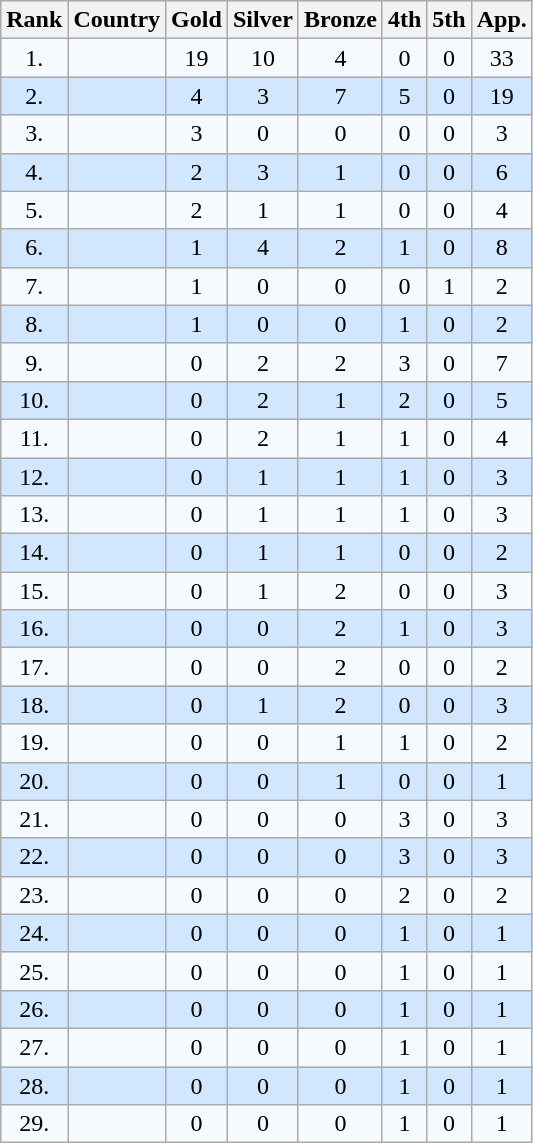<table class="wikitable sortable" font-size:95%;">
<tr bgcolor="#EFEFEF">
<th>Rank</th>
<th>Country</th>
<th>Gold</th>
<th>Silver</th>
<th>Bronze</th>
<th>4th</th>
<th>5th</th>
<th>App.</th>
</tr>
<tr bgcolor="#F5FAFF">
<td style="text-align: center;">1.</td>
<td></td>
<td style="text-align: center;">19</td>
<td style="text-align: center;">10</td>
<td style="text-align: center;">4</td>
<td style="text-align: center;">0</td>
<td style="text-align: center;">0</td>
<td style="text-align: center;">33</td>
</tr>
<tr bgcolor="#D0E7FF">
<td style="text-align: center;">2.</td>
<td></td>
<td style="text-align: center;">4</td>
<td style="text-align: center;">3</td>
<td style="text-align: center;">7</td>
<td style="text-align: center;">5</td>
<td style="text-align: center;">0</td>
<td style="text-align: center;">19</td>
</tr>
<tr bgcolor="#F5FAFF">
<td style="text-align: center;">3.</td>
<td></td>
<td style="text-align: center;">3</td>
<td style="text-align: center;">0</td>
<td style="text-align: center;">0</td>
<td style="text-align: center;">0</td>
<td style="text-align: center;">0</td>
<td style="text-align: center;">3</td>
</tr>
<tr bgcolor="#D0E7FF">
<td style="text-align: center;">4.</td>
<td></td>
<td style="text-align: center;">2</td>
<td style="text-align: center;">3</td>
<td style="text-align: center;">1</td>
<td style="text-align: center;">0</td>
<td style="text-align: center;">0</td>
<td style="text-align: center;">6</td>
</tr>
<tr bgcolor="#F5FAFF">
<td style="text-align: center;">5.</td>
<td></td>
<td style="text-align: center;">2</td>
<td style="text-align: center;">1</td>
<td style="text-align: center;">1</td>
<td style="text-align: center;">0</td>
<td style="text-align: center;">0</td>
<td style="text-align: center;">4</td>
</tr>
<tr bgcolor="#D0E7FF">
<td style="text-align: center;">6.</td>
<td></td>
<td style="text-align: center;">1</td>
<td style="text-align: center;">4</td>
<td style="text-align: center;">2</td>
<td style="text-align: center;">1</td>
<td style="text-align: center;">0</td>
<td style="text-align: center;">8</td>
</tr>
<tr bgcolor="#F5FAFF">
<td style="text-align: center;">7.</td>
<td></td>
<td style="text-align: center;">1</td>
<td style="text-align: center;">0</td>
<td style="text-align: center;">0</td>
<td style="text-align: center;">0</td>
<td style="text-align: center;">1</td>
<td style="text-align: center;">2</td>
</tr>
<tr bgcolor="#D0E7FF">
<td style="text-align: center;">8.</td>
<td></td>
<td style="text-align: center;">1</td>
<td style="text-align: center;">0</td>
<td style="text-align: center;">0</td>
<td style="text-align: center;">1</td>
<td style="text-align: center;">0</td>
<td style="text-align: center;">2</td>
</tr>
<tr bgcolor="#F5FAFF">
<td style="text-align: center;">9.</td>
<td></td>
<td style="text-align: center;">0</td>
<td style="text-align: center;">2</td>
<td style="text-align: center;">2</td>
<td style="text-align: center;">3</td>
<td style="text-align: center;">0</td>
<td style="text-align: center;">7</td>
</tr>
<tr bgcolor="#D0E7FF">
<td style="text-align: center;">10.</td>
<td></td>
<td style="text-align: center;">0</td>
<td style="text-align: center;">2</td>
<td style="text-align: center;">1</td>
<td style="text-align: center;">2</td>
<td style="text-align: center;">0</td>
<td style="text-align: center;">5</td>
</tr>
<tr bgcolor="#F5FAFF">
<td style="text-align: center;">11.</td>
<td></td>
<td style="text-align: center;">0</td>
<td style="text-align: center;">2</td>
<td style="text-align: center;">1</td>
<td style="text-align: center;">1</td>
<td style="text-align: center;">0</td>
<td style="text-align: center;">4</td>
</tr>
<tr bgcolor="#D0E7FF">
<td style="text-align: center;">12.</td>
<td></td>
<td style="text-align: center;">0</td>
<td style="text-align: center;">1</td>
<td style="text-align: center;">1</td>
<td style="text-align: center;">1</td>
<td style="text-align: center;">0</td>
<td style="text-align: center;">3</td>
</tr>
<tr bgcolor="#F5FAFF">
<td style="text-align: center;">13.</td>
<td></td>
<td style="text-align: center;">0</td>
<td style="text-align: center;">1</td>
<td style="text-align: center;">1</td>
<td style="text-align: center;">1</td>
<td style="text-align: center;">0</td>
<td style="text-align: center;">3</td>
</tr>
<tr bgcolor="#D0E7FF">
<td style="text-align: center;">14.</td>
<td></td>
<td style="text-align: center;">0</td>
<td style="text-align: center;">1</td>
<td style="text-align: center;">1</td>
<td style="text-align: center;">0</td>
<td style="text-align: center;">0</td>
<td style="text-align: center;">2</td>
</tr>
<tr bgcolor="#F5FAFF">
<td style="text-align: center;">15.</td>
<td></td>
<td style="text-align: center;">0</td>
<td style="text-align: center;">1</td>
<td style="text-align: center;">2</td>
<td style="text-align: center;">0</td>
<td style="text-align: center;">0</td>
<td style="text-align: center;">3</td>
</tr>
<tr bgcolor="#D0E7FF">
<td style="text-align: center;">16.</td>
<td></td>
<td style="text-align: center;">0</td>
<td style="text-align: center;">0</td>
<td style="text-align: center;">2</td>
<td style="text-align: center;">1</td>
<td style="text-align: center;">0</td>
<td style="text-align: center;">3</td>
</tr>
<tr bgcolor="#F5FAFF">
<td style="text-align: center;">17.</td>
<td></td>
<td style="text-align: center;">0</td>
<td style="text-align: center;">0</td>
<td style="text-align: center;">2</td>
<td style="text-align: center;">0</td>
<td style="text-align: center;">0</td>
<td style="text-align: center;">2</td>
</tr>
<tr bgcolor="#D0E7FF">
<td style="text-align: center;">18.</td>
<td></td>
<td style="text-align: center;">0</td>
<td style="text-align: center;">1</td>
<td style="text-align: center;">2</td>
<td style="text-align: center;">0</td>
<td style="text-align: center;">0</td>
<td style="text-align: center;">3</td>
</tr>
<tr bgcolor="#F5FAFF">
<td style="text-align: center;">19.</td>
<td></td>
<td style="text-align: center;">0</td>
<td style="text-align: center;">0</td>
<td style="text-align: center;">1</td>
<td style="text-align: center;">1</td>
<td style="text-align: center;">0</td>
<td style="text-align: center;">2</td>
</tr>
<tr bgcolor="#D0E7FF">
<td style="text-align: center;">20.</td>
<td></td>
<td style="text-align: center;">0</td>
<td style="text-align: center;">0</td>
<td style="text-align: center;">1</td>
<td style="text-align: center;">0</td>
<td style="text-align: center;">0</td>
<td style="text-align: center;">1</td>
</tr>
<tr bgcolor="#F5FAFF">
<td style="text-align: center;">21.</td>
<td></td>
<td style="text-align: center;">0</td>
<td style="text-align: center;">0</td>
<td style="text-align: center;">0</td>
<td style="text-align: center;">3</td>
<td style="text-align: center;">0</td>
<td style="text-align: center;">3</td>
</tr>
<tr bgcolor="#D0E7FF">
<td style="text-align: center;">22.</td>
<td></td>
<td style="text-align: center;">0</td>
<td style="text-align: center;">0</td>
<td style="text-align: center;">0</td>
<td style="text-align: center;">3</td>
<td style="text-align: center;">0</td>
<td style="text-align: center;">3</td>
</tr>
<tr bgcolor="#F5FAFF">
<td style="text-align: center;">23.</td>
<td></td>
<td style="text-align: center;">0</td>
<td style="text-align: center;">0</td>
<td style="text-align: center;">0</td>
<td style="text-align: center;">2</td>
<td style="text-align: center;">0</td>
<td style="text-align: center;">2</td>
</tr>
<tr bgcolor="#D0E7FF">
<td style="text-align: center;">24.</td>
<td></td>
<td style="text-align: center;">0</td>
<td style="text-align: center;">0</td>
<td style="text-align: center;">0</td>
<td style="text-align: center;">1</td>
<td style="text-align: center;">0</td>
<td style="text-align: center;">1</td>
</tr>
<tr bgcolor="#F5FAFF">
<td style="text-align: center;">25.</td>
<td></td>
<td style="text-align: center;">0</td>
<td style="text-align: center;">0</td>
<td style="text-align: center;">0</td>
<td style="text-align: center;">1</td>
<td style="text-align: center;">0</td>
<td style="text-align: center;">1</td>
</tr>
<tr bgcolor="#D0E7FF">
<td style="text-align: center;">26.</td>
<td></td>
<td style="text-align: center;">0</td>
<td style="text-align: center;">0</td>
<td style="text-align: center;">0</td>
<td style="text-align: center;">1</td>
<td style="text-align: center;">0</td>
<td style="text-align: center;">1</td>
</tr>
<tr bgcolor="#F5FAFF">
<td style="text-align: center;">27.</td>
<td></td>
<td style="text-align: center;">0</td>
<td style="text-align: center;">0</td>
<td style="text-align: center;">0</td>
<td style="text-align: center;">1</td>
<td style="text-align: center;">0</td>
<td style="text-align: center;">1</td>
</tr>
<tr bgcolor="#D0E7FF">
<td style="text-align: center;">28.</td>
<td></td>
<td style="text-align: center;">0</td>
<td style="text-align: center;">0</td>
<td style="text-align: center;">0</td>
<td style="text-align: center;">1</td>
<td style="text-align: center;">0</td>
<td style="text-align: center;">1</td>
</tr>
<tr bgcolor="#F5FAFF">
<td style="text-align: center;">29.</td>
<td></td>
<td style="text-align: center;">0</td>
<td style="text-align: center;">0</td>
<td style="text-align: center;">0</td>
<td style="text-align: center;">1</td>
<td style="text-align: center;">0</td>
<td style="text-align: center;">1</td>
</tr>
</table>
